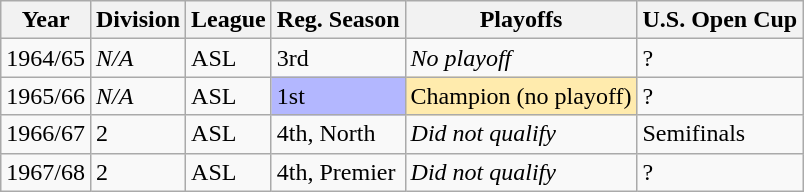<table class="wikitable">
<tr>
<th>Year</th>
<th>Division</th>
<th>League</th>
<th>Reg. Season</th>
<th>Playoffs</th>
<th>U.S. Open Cup</th>
</tr>
<tr>
<td>1964/65</td>
<td><em>N/A</em></td>
<td>ASL</td>
<td>3rd</td>
<td><em>No playoff</em></td>
<td>?</td>
</tr>
<tr>
<td>1965/66</td>
<td><em>N/A</em></td>
<td>ASL</td>
<td bgcolor="B3B7FF">1st</td>
<td bgcolor="FFEBAD">Champion (no playoff)</td>
<td>?</td>
</tr>
<tr>
<td>1966/67</td>
<td>2</td>
<td>ASL</td>
<td>4th, North</td>
<td><em>Did not qualify</em></td>
<td>Semifinals</td>
</tr>
<tr>
<td>1967/68</td>
<td>2</td>
<td>ASL</td>
<td>4th, Premier</td>
<td><em>Did not qualify</em></td>
<td>?</td>
</tr>
</table>
